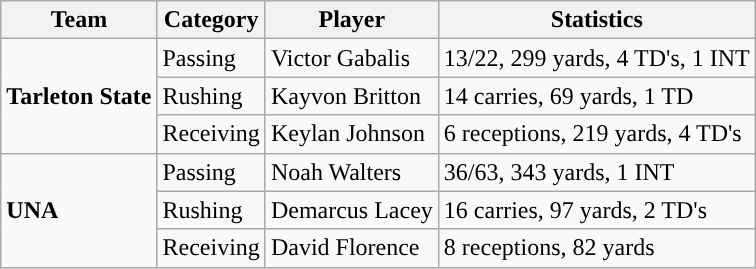<table class="wikitable" style="float: right;">
<tr>
<th>Team</th>
<th>Category</th>
<th>Player</th>
<th>Statistics</th>
</tr>
<tr>
<td rowspan=3><strong>Tarleton State</strong></td>
<td>Passing</td>
<td>Victor Gabalis</td>
<td>13/22, 299 yards, 4 TD's, 1 INT</td>
</tr>
<tr>
<td>Rushing</td>
<td>Kayvon Britton</td>
<td>14 carries, 69 yards, 1 TD</td>
</tr>
<tr>
<td>Receiving</td>
<td>Keylan Johnson</td>
<td>6 receptions, 219 yards, 4 TD's</td>
</tr>
<tr>
<td rowspan=3><strong>UNA</strong></td>
<td>Passing</td>
<td>Noah Walters</td>
<td>36/63, 343 yards, 1 INT</td>
</tr>
<tr>
<td>Rushing</td>
<td>Demarcus Lacey</td>
<td>16 carries, 97 yards, 2 TD's</td>
</tr>
<tr>
<td>Receiving</td>
<td>David Florence</td>
<td>8 receptions, 82 yards</td>
</tr>
</table>
